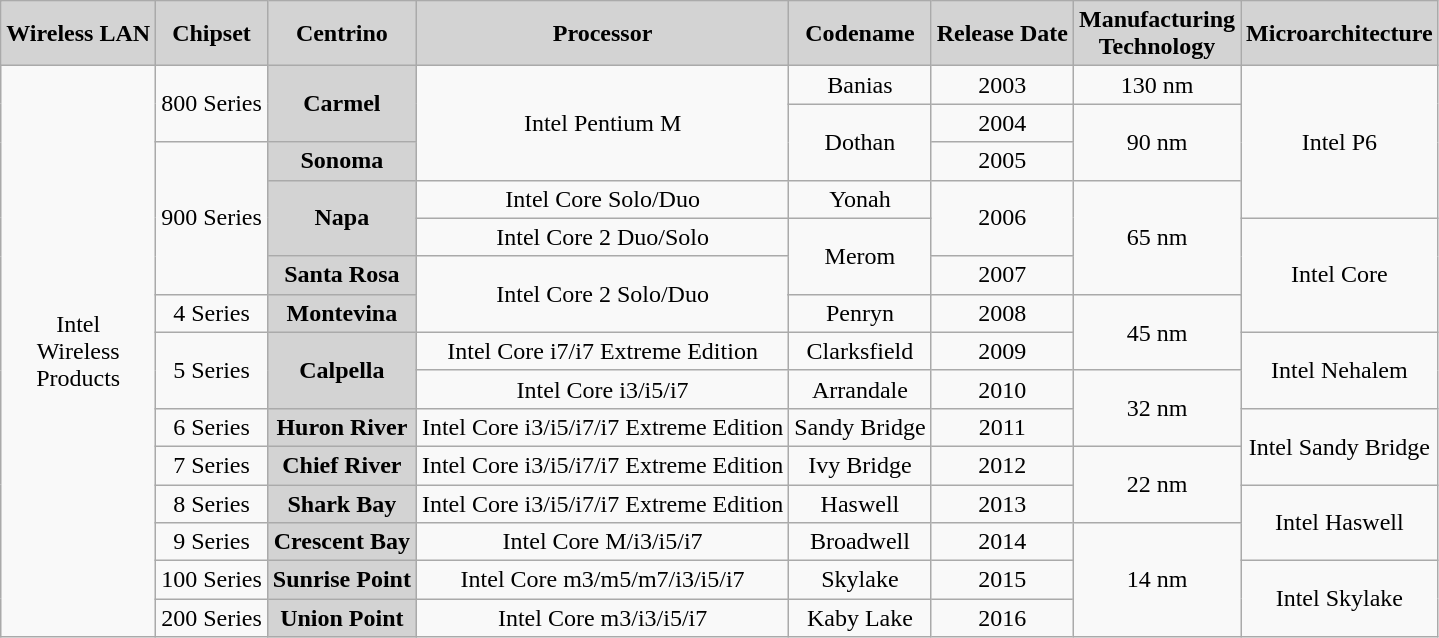<table class="wikitable" style="text-align:center">
<tr>
<td bgcolor="#D3D3D3"><strong>Wireless LAN</strong></td>
<td bgcolor="#D3D3D3"><strong>Chipset</strong></td>
<td bgcolor="#D3D3D3"><strong>Centrino</strong></td>
<td bgcolor="#D3D3D3"><strong>Processor</strong></td>
<td bgcolor="#D3D3D3"><strong>Codename</strong></td>
<td bgcolor="#D3D3D3"><strong>Release Date</strong></td>
<td bgcolor="#D3D3D3"><strong>Manufacturing</strong><br><strong>Technology</strong></td>
<td bgcolor="#D3D3D3"><strong>Microarchitecture</strong></td>
</tr>
<tr>
<td rowspan="16">Intel<br>Wireless<br>Products</td>
<td rowspan="2">800 Series</td>
<td rowspan="2" bgcolor="#D3D3D3"><strong>Carmel</strong></td>
<td rowspan="3">Intel Pentium M</td>
<td>Banias</td>
<td>2003</td>
<td>130 nm</td>
<td rowspan="4">Intel P6</td>
</tr>
<tr>
<td rowspan="2">Dothan</td>
<td>2004</td>
<td rowspan="2">90 nm</td>
</tr>
<tr>
<td rowspan="5">900 Series</td>
<td bgcolor="#D3D3D3"><strong>Sonoma</strong></td>
<td>2005</td>
</tr>
<tr>
<td rowspan="2" bgcolor="#D3D3D3"><strong> Napa</strong></td>
<td>Intel Core Solo/Duo</td>
<td>Yonah</td>
<td rowspan="2">2006</td>
<td rowspan="3">65 nm</td>
</tr>
<tr>
<td>Intel Core 2 Duo/Solo</td>
<td rowspan="2">Merom</td>
<td rowspan="4">Intel Core</td>
</tr>
<tr>
<td rowspan="2" bgcolor="#D3D3D3"><strong>Santa Rosa</strong></td>
<td rowspan="3">Intel Core 2 Solo/Duo</td>
<td>2007</td>
</tr>
<tr>
<td rowspan="2">Penryn</td>
<td rowspan="2">2008</td>
<td rowspan="3">45 nm</td>
</tr>
<tr>
<td>4 Series</td>
<td bgcolor="#D3D3D3"><strong>Montevina</strong></td>
</tr>
<tr>
<td rowspan="2">5 Series</td>
<td rowspan="2" bgcolor="#D3D3D3"><strong>Calpella</strong></td>
<td>Intel Core i7/i7 Extreme Edition</td>
<td>Clarksfield</td>
<td>2009</td>
<td rowspan="2">Intel Nehalem</td>
</tr>
<tr>
<td>Intel Core i3/i5/i7</td>
<td>Arrandale</td>
<td>2010</td>
<td rowspan="2">32 nm</td>
</tr>
<tr>
<td>6 Series</td>
<td bgcolor="#D3D3D3"><strong>Huron River</strong></td>
<td>Intel Core i3/i5/i7/i7 Extreme Edition</td>
<td>Sandy Bridge</td>
<td>2011</td>
<td rowspan="2">Intel Sandy Bridge</td>
</tr>
<tr>
<td>7 Series</td>
<td bgcolor="#D3D3D3"><strong>Chief River</strong></td>
<td>Intel Core i3/i5/i7/i7 Extreme Edition</td>
<td>Ivy Bridge</td>
<td>2012</td>
<td rowspan="2">22 nm</td>
</tr>
<tr>
<td>8 Series</td>
<td bgcolor="#D3D3D3"><strong>Shark Bay</strong></td>
<td>Intel Core i3/i5/i7/i7 Extreme Edition</td>
<td>Haswell</td>
<td>2013</td>
<td rowspan="2">Intel Haswell</td>
</tr>
<tr>
<td>9 Series</td>
<td bgcolor="#D3D3D3"><strong>Crescent Bay</strong></td>
<td>Intel Core M/i3/i5/i7</td>
<td>Broadwell</td>
<td>2014</td>
<td rowspan="3">14 nm</td>
</tr>
<tr>
<td>100 Series</td>
<td bgcolor="#D3D3D3"><strong>Sunrise Point</strong></td>
<td>Intel Core m3/m5/m7/i3/i5/i7</td>
<td>Skylake</td>
<td>2015</td>
<td rowspan="2">Intel Skylake</td>
</tr>
<tr>
<td>200 Series</td>
<td bgcolor="#D3D3D3"><strong>Union Point</strong></td>
<td>Intel Core m3/i3/i5/i7</td>
<td>Kaby Lake</td>
<td>2016</td>
</tr>
</table>
